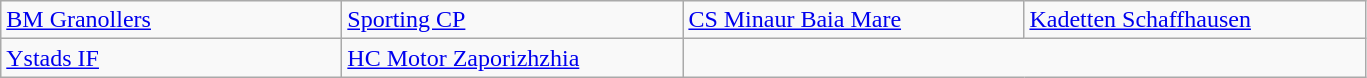<table class="wikitable">
<tr>
<td width=220px> <a href='#'>BM Granollers</a></td>
<td width=220px> <a href='#'>Sporting CP</a></td>
<td width=220px> <a href='#'>CS Minaur Baia Mare</a></td>
<td width=220px> <a href='#'>Kadetten Schaffhausen</a></td>
</tr>
<tr>
<td> <a href='#'>Ystads IF</a></td>
<td> <a href='#'>HC Motor Zaporizhzhia</a></td>
</tr>
</table>
